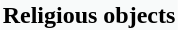<table align=center>
<tr>
<th style="color: #black; background-color: #f8fafa; font-size: 100%" align="center" colspan="2">Religious objects</th>
</tr>
<tr>
<td></td>
</tr>
</table>
